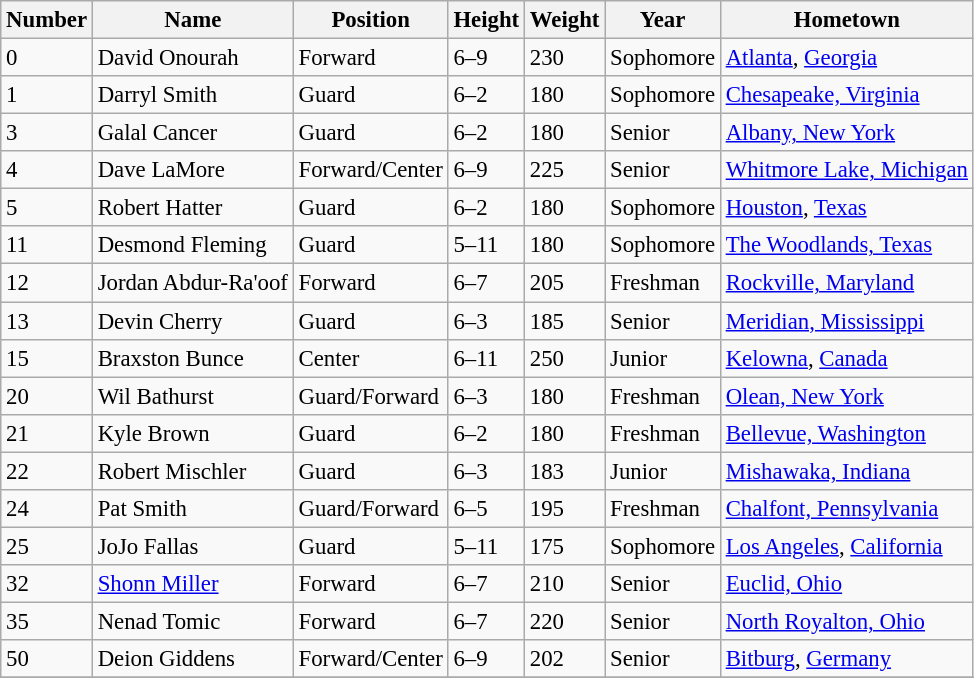<table class="wikitable" style="font-size: 95%;">
<tr>
<th>Number</th>
<th>Name</th>
<th>Position</th>
<th>Height</th>
<th>Weight</th>
<th>Year</th>
<th>Hometown</th>
</tr>
<tr>
<td>0</td>
<td>David Onourah</td>
<td>Forward</td>
<td>6–9</td>
<td>230</td>
<td>Sophomore</td>
<td><a href='#'>Atlanta</a>, <a href='#'>Georgia</a></td>
</tr>
<tr>
<td>1</td>
<td>Darryl Smith</td>
<td>Guard</td>
<td>6–2</td>
<td>180</td>
<td>Sophomore</td>
<td><a href='#'>Chesapeake, Virginia</a></td>
</tr>
<tr>
<td>3</td>
<td>Galal Cancer</td>
<td>Guard</td>
<td>6–2</td>
<td>180</td>
<td>Senior</td>
<td><a href='#'>Albany, New York</a></td>
</tr>
<tr>
<td>4</td>
<td>Dave LaMore</td>
<td>Forward/Center</td>
<td>6–9</td>
<td>225</td>
<td>Senior</td>
<td><a href='#'>Whitmore Lake, Michigan</a></td>
</tr>
<tr>
<td>5</td>
<td>Robert Hatter</td>
<td>Guard</td>
<td>6–2</td>
<td>180</td>
<td>Sophomore</td>
<td><a href='#'>Houston</a>, <a href='#'>Texas</a></td>
</tr>
<tr>
<td>11</td>
<td>Desmond Fleming</td>
<td>Guard</td>
<td>5–11</td>
<td>180</td>
<td>Sophomore</td>
<td><a href='#'>The Woodlands, Texas</a></td>
</tr>
<tr>
<td>12</td>
<td>Jordan Abdur-Ra'oof</td>
<td>Forward</td>
<td>6–7</td>
<td>205</td>
<td>Freshman</td>
<td><a href='#'>Rockville, Maryland</a></td>
</tr>
<tr>
<td>13</td>
<td>Devin Cherry</td>
<td>Guard</td>
<td>6–3</td>
<td>185</td>
<td>Senior</td>
<td><a href='#'>Meridian, Mississippi</a></td>
</tr>
<tr>
<td>15</td>
<td>Braxston Bunce</td>
<td>Center</td>
<td>6–11</td>
<td>250</td>
<td>Junior</td>
<td><a href='#'>Kelowna</a>, <a href='#'>Canada</a></td>
</tr>
<tr>
<td>20</td>
<td>Wil Bathurst</td>
<td>Guard/Forward</td>
<td>6–3</td>
<td>180</td>
<td>Freshman</td>
<td><a href='#'>Olean, New York</a></td>
</tr>
<tr>
<td>21</td>
<td>Kyle Brown</td>
<td>Guard</td>
<td>6–2</td>
<td>180</td>
<td>Freshman</td>
<td><a href='#'>Bellevue, Washington</a></td>
</tr>
<tr>
<td>22</td>
<td>Robert Mischler</td>
<td>Guard</td>
<td>6–3</td>
<td>183</td>
<td>Junior</td>
<td><a href='#'>Mishawaka, Indiana</a></td>
</tr>
<tr>
<td>24</td>
<td>Pat Smith</td>
<td>Guard/Forward</td>
<td>6–5</td>
<td>195</td>
<td>Freshman</td>
<td><a href='#'>Chalfont, Pennsylvania</a></td>
</tr>
<tr>
<td>25</td>
<td>JoJo Fallas</td>
<td>Guard</td>
<td>5–11</td>
<td>175</td>
<td>Sophomore</td>
<td><a href='#'>Los Angeles</a>, <a href='#'>California</a></td>
</tr>
<tr>
<td>32</td>
<td><a href='#'>Shonn Miller</a></td>
<td>Forward</td>
<td>6–7</td>
<td>210</td>
<td>Senior</td>
<td><a href='#'>Euclid, Ohio</a></td>
</tr>
<tr>
<td>35</td>
<td>Nenad Tomic</td>
<td>Forward</td>
<td>6–7</td>
<td>220</td>
<td>Senior</td>
<td><a href='#'>North Royalton, Ohio</a></td>
</tr>
<tr>
<td>50</td>
<td>Deion Giddens</td>
<td>Forward/Center</td>
<td>6–9</td>
<td>202</td>
<td>Senior</td>
<td><a href='#'>Bitburg</a>, <a href='#'>Germany</a></td>
</tr>
<tr>
</tr>
</table>
